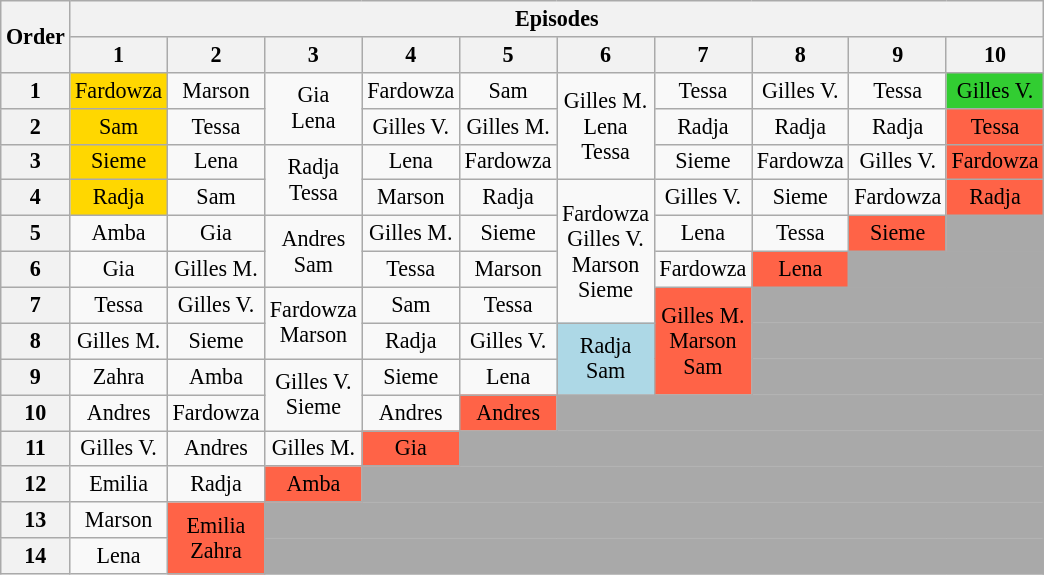<table class="wikitable" style="text-align:center; font-size:92%">
<tr>
<th rowspan=2>Order</th>
<th colspan=10>Episodes</th>
</tr>
<tr>
<th>1</th>
<th>2</th>
<th>3</th>
<th>4</th>
<th>5</th>
<th>6</th>
<th>7</th>
<th>8</th>
<th>9</th>
<th>10</th>
</tr>
<tr>
<th>1</th>
<td style="background:gold">Fardowza</td>
<td>Marson</td>
<td rowspan="2">Gia<br>Lena</td>
<td>Fardowza</td>
<td>Sam</td>
<td rowspan="3">Gilles M.<br>Lena<br>Tessa</td>
<td>Tessa</td>
<td>Gilles V.</td>
<td>Tessa</td>
<td style="background:limegreen">Gilles V.</td>
</tr>
<tr>
<th>2</th>
<td style="background:gold">Sam</td>
<td>Tessa</td>
<td>Gilles V.</td>
<td>Gilles M.</td>
<td>Radja</td>
<td>Radja</td>
<td>Radja</td>
<td style="background:tomato">Tessa</td>
</tr>
<tr>
<th>3</th>
<td style="background:gold">Sieme</td>
<td>Lena</td>
<td rowspan="2">Radja<br>Tessa</td>
<td>Lena</td>
<td>Fardowza</td>
<td>Sieme</td>
<td>Fardowza</td>
<td>Gilles V.</td>
<td style="background:tomato">Fardowza</td>
</tr>
<tr>
<th>4</th>
<td style="background:gold">Radja</td>
<td>Sam</td>
<td>Marson</td>
<td>Radja</td>
<td rowspan="4">Fardowza<br>Gilles V.<br>Marson<br>Sieme</td>
<td>Gilles V.</td>
<td>Sieme</td>
<td>Fardowza</td>
<td style="background:tomato">Radja</td>
</tr>
<tr>
<th>5</th>
<td>Amba</td>
<td>Gia</td>
<td rowspan="2">Andres<br>Sam</td>
<td>Gilles M.</td>
<td>Sieme</td>
<td>Lena</td>
<td>Tessa</td>
<td style="background:tomato">Sieme</td>
<td style="background:darkgray"></td>
</tr>
<tr>
<th>6</th>
<td>Gia</td>
<td>Gilles M.</td>
<td>Tessa</td>
<td>Marson</td>
<td>Fardowza</td>
<td style="background:tomato">Lena</td>
<td colspan="10"style="background:darkgray"></td>
</tr>
<tr>
<th>7</th>
<td>Tessa</td>
<td>Gilles V.</td>
<td rowspan="2">Fardowza<br>Marson</td>
<td>Sam</td>
<td>Tessa</td>
<td rowspan="3"style="background:tomato">Gilles M.<br>Marson<br>Sam</td>
<td colspan="10"style="background:darkgray"></td>
</tr>
<tr>
<th>8</th>
<td>Gilles M.</td>
<td>Sieme</td>
<td>Radja</td>
<td>Gilles V.</td>
<td rowspan="2"style="background:lightblue;">Radja<br>Sam</td>
<td colspan="10"style="background:darkgray"></td>
</tr>
<tr>
<th>9</th>
<td>Zahra</td>
<td>Amba</td>
<td rowspan="2">Gilles V.<br>Sieme</td>
<td>Sieme</td>
<td>Lena</td>
<td colspan="10"style="background:darkgray"></td>
</tr>
<tr>
<th>10</th>
<td>Andres</td>
<td>Fardowza</td>
<td>Andres</td>
<td style="background:tomato">Andres</td>
<td colspan="10"style="background:darkgray"></td>
</tr>
<tr>
<th>11</th>
<td>Gilles V.</td>
<td>Andres</td>
<td>Gilles M.</td>
<td style="background:tomato">Gia</td>
<td colspan="10"style="background:darkgray"></td>
</tr>
<tr>
<th>12</th>
<td>Emilia</td>
<td>Radja</td>
<td style="background:tomato">Amba</td>
<td colspan="10"style="background:darkgray"></td>
</tr>
<tr>
<th>13</th>
<td>Marson</td>
<td rowspan="2"style="background:tomato">Emilia<br>Zahra</td>
<td colspan="10"style="background:darkgray"></td>
</tr>
<tr>
<th>14</th>
<td>Lena</td>
<td colspan="10"style="background:darkgray"></td>
</tr>
</table>
